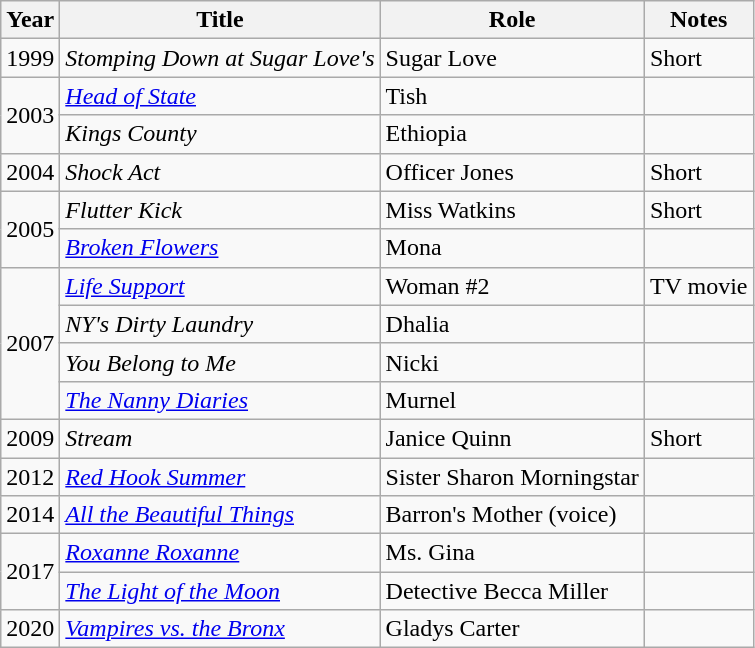<table class="wikitable">
<tr>
<th>Year</th>
<th>Title</th>
<th>Role</th>
<th>Notes</th>
</tr>
<tr>
<td>1999</td>
<td><em>Stomping Down at Sugar Love's</em></td>
<td>Sugar Love</td>
<td>Short</td>
</tr>
<tr>
<td rowspan="2">2003</td>
<td><em><a href='#'>Head of State</a></em></td>
<td>Tish</td>
<td></td>
</tr>
<tr>
<td><em>Kings County</em></td>
<td>Ethiopia</td>
<td></td>
</tr>
<tr>
<td>2004</td>
<td><em>Shock Act</em></td>
<td>Officer Jones</td>
<td>Short</td>
</tr>
<tr>
<td rowspan="2">2005</td>
<td><em>Flutter Kick</em></td>
<td>Miss Watkins</td>
<td>Short</td>
</tr>
<tr>
<td><em><a href='#'>Broken Flowers</a></em></td>
<td>Mona</td>
<td></td>
</tr>
<tr>
<td rowspan="4">2007</td>
<td><em><a href='#'>Life Support</a></em></td>
<td>Woman #2</td>
<td>TV movie</td>
</tr>
<tr>
<td><em>NY's Dirty Laundry</em></td>
<td>Dhalia</td>
<td></td>
</tr>
<tr>
<td><em>You Belong to Me</em></td>
<td>Nicki</td>
<td></td>
</tr>
<tr>
<td><em><a href='#'>The Nanny Diaries</a></em></td>
<td>Murnel</td>
<td></td>
</tr>
<tr>
<td>2009</td>
<td><em>Stream</em></td>
<td>Janice Quinn</td>
<td>Short</td>
</tr>
<tr>
<td>2012</td>
<td><em><a href='#'>Red Hook Summer</a></em></td>
<td>Sister Sharon Morningstar</td>
<td></td>
</tr>
<tr>
<td>2014</td>
<td><em><a href='#'>All the Beautiful Things</a></em></td>
<td>Barron's Mother (voice)</td>
<td></td>
</tr>
<tr>
<td rowspan="2">2017</td>
<td><em><a href='#'>Roxanne Roxanne</a></em></td>
<td>Ms. Gina</td>
<td></td>
</tr>
<tr>
<td><em><a href='#'>The Light of the Moon</a></em></td>
<td>Detective Becca Miller</td>
<td></td>
</tr>
<tr>
<td>2020</td>
<td><em><a href='#'>Vampires vs. the Bronx</a></em></td>
<td>Gladys Carter</td>
<td></td>
</tr>
</table>
